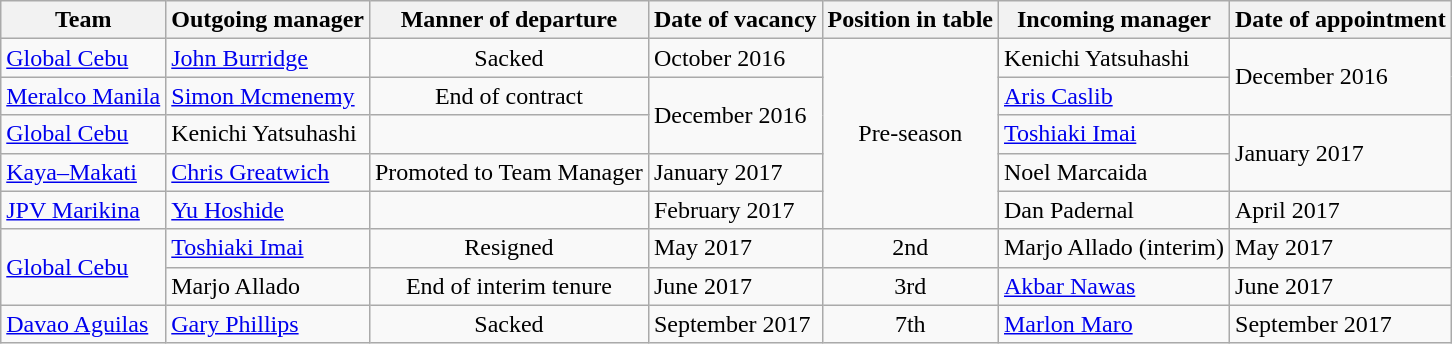<table class="wikitable sortable">
<tr>
<th>Team</th>
<th>Outgoing manager</th>
<th>Manner of departure</th>
<th>Date of vacancy</th>
<th>Position in table</th>
<th>Incoming manager</th>
<th>Date of appointment</th>
</tr>
<tr>
<td><a href='#'>Global Cebu</a></td>
<td> <a href='#'>John Burridge</a></td>
<td align="center">Sacked</td>
<td>October 2016</td>
<td rowspan="5" align="center">Pre-season</td>
<td> Kenichi Yatsuhashi</td>
<td rowspan="2">December 2016</td>
</tr>
<tr>
<td><a href='#'>Meralco Manila</a></td>
<td> <a href='#'>Simon Mcmenemy</a></td>
<td align="center">End of contract</td>
<td rowspan="2">December 2016</td>
<td> <a href='#'>Aris Caslib</a></td>
</tr>
<tr>
<td><a href='#'>Global Cebu</a></td>
<td> Kenichi Yatsuhashi</td>
<td></td>
<td> <a href='#'>Toshiaki Imai</a></td>
<td rowspan="2">January 2017</td>
</tr>
<tr>
<td><a href='#'>Kaya–Makati</a></td>
<td> <a href='#'>Chris Greatwich</a></td>
<td align="center">Promoted to Team Manager</td>
<td>January 2017</td>
<td> Noel Marcaida</td>
</tr>
<tr>
<td><a href='#'>JPV Marikina</a></td>
<td> <a href='#'>Yu Hoshide</a></td>
<td></td>
<td>February 2017</td>
<td> Dan Padernal</td>
<td>April 2017</td>
</tr>
<tr>
<td rowspan="2"><a href='#'>Global Cebu</a></td>
<td> <a href='#'>Toshiaki Imai</a></td>
<td align=center>Resigned</td>
<td>May 2017</td>
<td align=center>2nd</td>
<td> Marjo Allado (interim)</td>
<td>May 2017</td>
</tr>
<tr>
<td> Marjo Allado</td>
<td align=center>End of interim tenure</td>
<td>June 2017</td>
<td align=center>3rd</td>
<td> <a href='#'>Akbar Nawas</a></td>
<td>June 2017</td>
</tr>
<tr>
<td><a href='#'>Davao Aguilas</a></td>
<td> <a href='#'>Gary Phillips</a></td>
<td align=center>Sacked</td>
<td>September 2017</td>
<td align=center>7th</td>
<td> <a href='#'>Marlon Maro</a></td>
<td>September 2017</td>
</tr>
</table>
